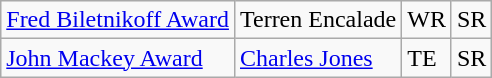<table class="wikitable">
<tr>
<td><a href='#'>Fred Biletnikoff Award</a></td>
<td>Terren Encalade</td>
<td>WR</td>
<td>SR</td>
</tr>
<tr>
<td><a href='#'>John Mackey Award</a></td>
<td><a href='#'>Charles Jones</a></td>
<td>TE</td>
<td>SR</td>
</tr>
</table>
